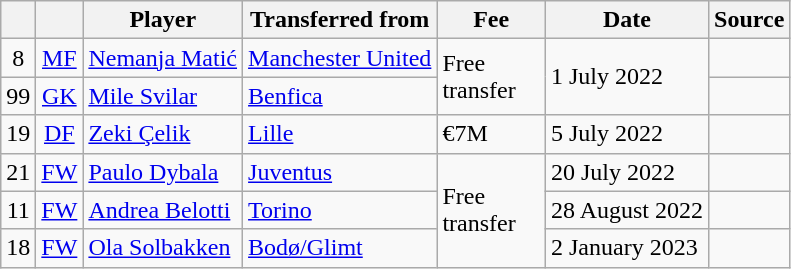<table class="wikitable plainrowheaders sortable">
<tr>
<th></th>
<th></th>
<th scope=col>Player</th>
<th>Transferred from</th>
<th !scope=col; style="width: 65px;">Fee</th>
<th scope=col>Date</th>
<th scope=col>Source</th>
</tr>
<tr>
<td align=center>8</td>
<td align=center><a href='#'>MF</a></td>
<td> <a href='#'>Nemanja Matić</a></td>
<td> <a href='#'>Manchester United</a></td>
<td rowspan=2>Free transfer</td>
<td rowspan=2>1 July 2022</td>
<td></td>
</tr>
<tr>
<td align=center>99</td>
<td align=center><a href='#'>GK</a></td>
<td> <a href='#'>Mile Svilar</a></td>
<td> <a href='#'>Benfica</a></td>
<td></td>
</tr>
<tr>
<td align=center>19</td>
<td align=center><a href='#'>DF</a></td>
<td> <a href='#'>Zeki Çelik</a></td>
<td> <a href='#'>Lille</a></td>
<td>€7M</td>
<td>5 July 2022</td>
<td></td>
</tr>
<tr>
<td align=center>21</td>
<td align=center><a href='#'>FW</a></td>
<td> <a href='#'>Paulo Dybala</a></td>
<td> <a href='#'>Juventus</a></td>
<td rowspan=3>Free transfer</td>
<td>20 July 2022</td>
<td></td>
</tr>
<tr>
<td align=center>11</td>
<td align=center><a href='#'>FW</a></td>
<td> <a href='#'>Andrea Belotti</a></td>
<td> <a href='#'>Torino</a></td>
<td>28 August 2022</td>
<td></td>
</tr>
<tr>
<td align=center>18</td>
<td align=center><a href='#'>FW</a></td>
<td> <a href='#'>Ola Solbakken</a></td>
<td> <a href='#'>Bodø/Glimt</a></td>
<td>2 January 2023</td>
<td></td>
</tr>
</table>
